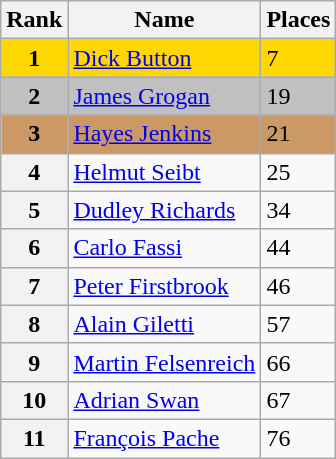<table class="wikitable">
<tr>
<th>Rank</th>
<th>Name</th>
<th>Places</th>
</tr>
<tr bgcolor=gold>
<td align=center><strong>1</strong></td>
<td> <a href='#'>Dick Button</a></td>
<td>7</td>
</tr>
<tr bgcolor=silver>
<td align=center><strong>2</strong></td>
<td> <a href='#'>James Grogan</a></td>
<td>19</td>
</tr>
<tr bgcolor=cc9966>
<td align=center><strong>3</strong></td>
<td> <a href='#'>Hayes Jenkins</a></td>
<td>21</td>
</tr>
<tr>
<th>4</th>
<td> <a href='#'>Helmut Seibt</a></td>
<td>25</td>
</tr>
<tr>
<th>5</th>
<td> <a href='#'>Dudley Richards</a></td>
<td>34</td>
</tr>
<tr>
<th>6</th>
<td> <a href='#'>Carlo Fassi</a></td>
<td>44</td>
</tr>
<tr>
<th>7</th>
<td> <a href='#'>Peter Firstbrook</a></td>
<td>46</td>
</tr>
<tr>
<th>8</th>
<td> <a href='#'>Alain Giletti</a></td>
<td>57</td>
</tr>
<tr>
<th>9</th>
<td> <a href='#'>Martin Felsenreich</a></td>
<td>66</td>
</tr>
<tr>
<th>10</th>
<td> <a href='#'>Adrian Swan</a></td>
<td>67</td>
</tr>
<tr>
<th>11</th>
<td> <a href='#'>François Pache</a></td>
<td>76</td>
</tr>
</table>
